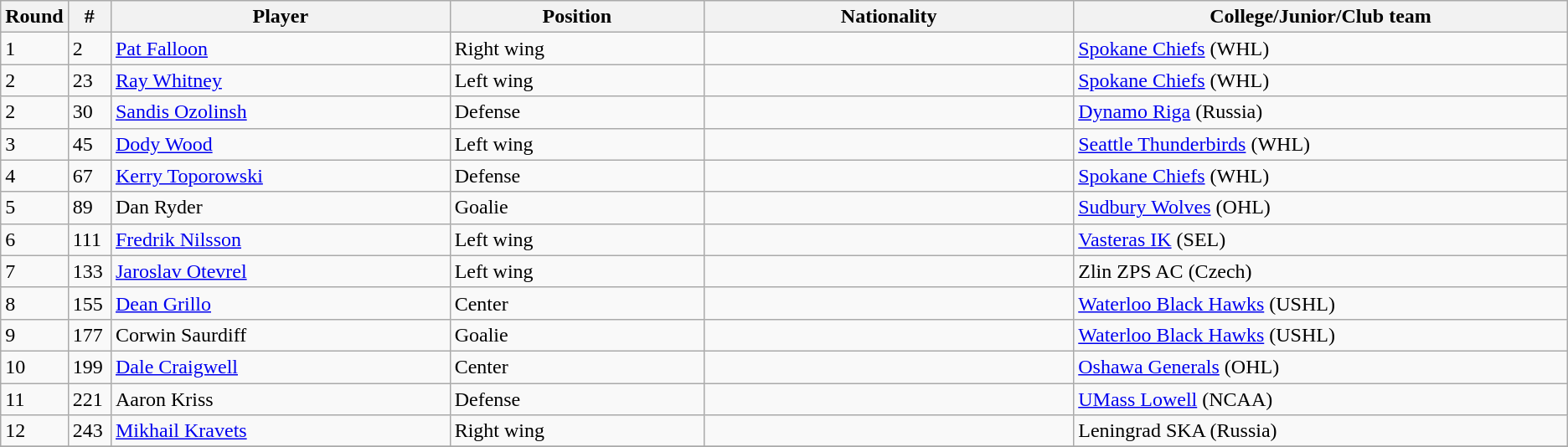<table class="wikitable">
<tr>
<th bgcolor="#DDDDFF" width="2.75%">Round</th>
<th bgcolor="#DDDDFF" width="2.75%">#</th>
<th bgcolor="#DDDDFF" width="22.0%">Player</th>
<th bgcolor="#DDDDFF" width="16.5%">Position</th>
<th bgcolor="#DDDDFF" width="24.0%">Nationality</th>
<th bgcolor="#DDDDFF" width="100.0%">College/Junior/Club team</th>
</tr>
<tr>
<td>1</td>
<td>2</td>
<td><a href='#'>Pat Falloon</a></td>
<td>Right wing</td>
<td></td>
<td><a href='#'>Spokane Chiefs</a> (WHL)</td>
</tr>
<tr>
<td>2</td>
<td>23</td>
<td><a href='#'>Ray Whitney</a></td>
<td>Left wing</td>
<td></td>
<td><a href='#'>Spokane Chiefs</a> (WHL)</td>
</tr>
<tr>
<td>2</td>
<td>30</td>
<td><a href='#'>Sandis Ozolinsh</a></td>
<td>Defense</td>
<td></td>
<td><a href='#'>Dynamo Riga</a> (Russia)</td>
</tr>
<tr>
<td>3</td>
<td>45</td>
<td><a href='#'>Dody Wood</a></td>
<td>Left wing</td>
<td></td>
<td><a href='#'>Seattle Thunderbirds</a> (WHL)</td>
</tr>
<tr>
<td>4</td>
<td>67</td>
<td><a href='#'>Kerry Toporowski</a></td>
<td>Defense</td>
<td></td>
<td><a href='#'>Spokane Chiefs</a> (WHL)</td>
</tr>
<tr>
<td>5</td>
<td>89</td>
<td>Dan Ryder</td>
<td>Goalie</td>
<td></td>
<td><a href='#'>Sudbury Wolves</a> (OHL)</td>
</tr>
<tr>
<td>6</td>
<td>111</td>
<td><a href='#'>Fredrik Nilsson</a></td>
<td>Left wing</td>
<td></td>
<td><a href='#'>Vasteras IK</a> (SEL)</td>
</tr>
<tr>
<td>7</td>
<td>133</td>
<td><a href='#'>Jaroslav Otevrel</a></td>
<td>Left wing</td>
<td></td>
<td>Zlin ZPS AC (Czech)</td>
</tr>
<tr>
<td>8</td>
<td>155</td>
<td><a href='#'>Dean Grillo</a></td>
<td>Center</td>
<td></td>
<td><a href='#'>Waterloo Black Hawks</a> (USHL)</td>
</tr>
<tr>
<td>9</td>
<td>177</td>
<td>Corwin Saurdiff</td>
<td>Goalie</td>
<td></td>
<td><a href='#'>Waterloo Black Hawks</a> (USHL)</td>
</tr>
<tr>
<td>10</td>
<td>199</td>
<td><a href='#'>Dale Craigwell</a></td>
<td>Center</td>
<td></td>
<td><a href='#'>Oshawa Generals</a> (OHL)</td>
</tr>
<tr>
<td>11</td>
<td>221</td>
<td>Aaron Kriss</td>
<td>Defense</td>
<td></td>
<td><a href='#'>UMass Lowell</a> (NCAA)</td>
</tr>
<tr>
<td>12</td>
<td>243</td>
<td><a href='#'>Mikhail Kravets</a></td>
<td>Right wing</td>
<td></td>
<td>Leningrad SKA (Russia)</td>
</tr>
<tr>
</tr>
</table>
